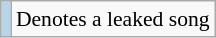<table class="wikitable" style="font-size:90%;">
<tr>
<td style="background-color:#B6D5E7"></td>
<td>Denotes a leaked song</td>
</tr>
</table>
